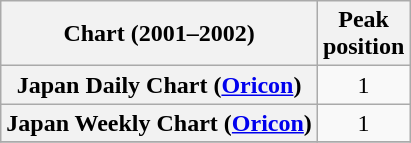<table class="wikitable plainrowheaders">
<tr>
<th>Chart (2001–2002)</th>
<th>Peak<br>position</th>
</tr>
<tr>
<th scope="row">Japan Daily Chart (<a href='#'>Oricon</a>)</th>
<td style="text-align:center;">1</td>
</tr>
<tr>
<th scope="row">Japan Weekly Chart (<a href='#'>Oricon</a>)</th>
<td style="text-align:center;">1</td>
</tr>
<tr>
</tr>
</table>
